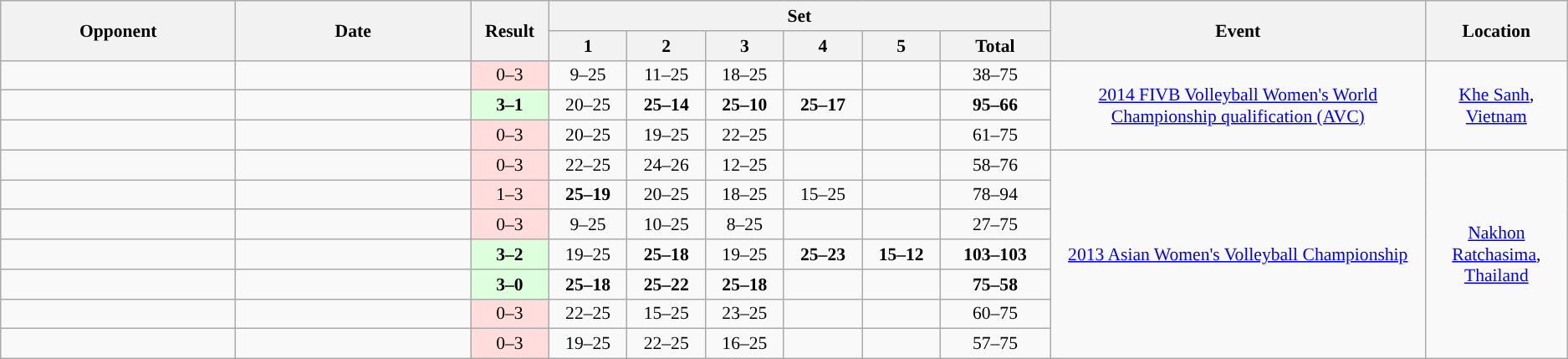<table class="wikitable" style="font-size: 90%">
<tr>
<th rowspan=2 width=15%>Opponent</th>
<th rowspan=2 width=15%>Date</th>
<th rowspan=2 width=5%>Result</th>
<th colspan=6>Set</th>
<th rowspan=2 width=24%>Event</th>
<th rowspan=2 width=16%>Location</th>
</tr>
<tr>
<th width=5%>1</th>
<th width=5%>2</th>
<th width=5%>3</th>
<th width=5%>4</th>
<th width=5%>5</th>
<th width=7%>Total</th>
</tr>
<tr style="text-align:center;">
<td style="text-align:left;"></td>
<td></td>
<td style="background:#ffdddd;">0–3</td>
<td>9–25</td>
<td>11–25</td>
<td>18–25</td>
<td></td>
<td></td>
<td>38–75</td>
<td rowspan=3><a href='#'>2014 FIVB Volleyball Women's World Championship qualification (AVC)</a></td>
<td rowspan=3><a href='#'>Khe Sanh</a>, <a href='#'>Vietnam</a></td>
</tr>
<tr style="text-align:center;">
<td style="text-align:left;"></td>
<td></td>
<td style="background:#ddffdd;"><strong>3–1</strong></td>
<td>20–25</td>
<td><strong>25–14</strong></td>
<td><strong>25–10</strong></td>
<td><strong>25–17</strong></td>
<td></td>
<td><strong>95–66</strong></td>
</tr>
<tr style="text-align:center;">
<td style="text-align:left;"></td>
<td></td>
<td style="background:#ffdddd;">0–3</td>
<td>20–25</td>
<td>19–25</td>
<td>22–25</td>
<td></td>
<td></td>
<td>61–75</td>
</tr>
<tr style="text-align:center;">
<td style="text-align:left;"></td>
<td></td>
<td style="background:#ffdddd;">0–3</td>
<td>22–25</td>
<td>24–26</td>
<td>12–25</td>
<td></td>
<td></td>
<td>58–76</td>
<td rowspan=7><a href='#'>2013 Asian Women's Volleyball Championship</a></td>
<td rowspan=7><a href='#'>Nakhon Ratchasima</a>, <a href='#'>Thailand</a></td>
</tr>
<tr style="text-align:center;">
<td style="text-align:left;"></td>
<td></td>
<td style="background:#ffdddd;">1–3</td>
<td><strong>25–19</strong></td>
<td>20–25</td>
<td>18–25</td>
<td>15–25</td>
<td></td>
<td>78–94</td>
</tr>
<tr style="text-align:center;">
<td style="text-align:left;"></td>
<td></td>
<td style="background:#ffdddd;">0–3</td>
<td>9–25</td>
<td>10–25</td>
<td>8–25</td>
<td></td>
<td></td>
<td>27–75</td>
</tr>
<tr style="text-align:center;">
<td style="text-align:left;"></td>
<td></td>
<td style="background:#ddffdd;"><strong>3–2</strong></td>
<td>19–25</td>
<td><strong>25–18</strong></td>
<td>19–25</td>
<td><strong>25–23</strong></td>
<td><strong>15–12</strong></td>
<td><strong>103–103</strong></td>
</tr>
<tr style="text-align:center;">
<td style="text-align:left;"></td>
<td></td>
<td style="background:#ddffdd;"><strong>3–0</strong></td>
<td><strong>25–18</strong></td>
<td><strong>25–22</strong></td>
<td><strong>25–18</strong></td>
<td></td>
<td></td>
<td><strong>75–58</strong></td>
</tr>
<tr style="text-align:center;">
<td style="text-align:left;"></td>
<td></td>
<td style="background:#ffdddd;">0–3</td>
<td>22–25</td>
<td>15–25</td>
<td>23–25</td>
<td></td>
<td></td>
<td>60–75</td>
</tr>
<tr style="text-align:center;">
<td style="text-align:left;"></td>
<td></td>
<td style="background:#ffdddd;">0–3</td>
<td>19–25</td>
<td>22–25</td>
<td>16–25</td>
<td></td>
<td></td>
<td>57–75</td>
</tr>
</table>
